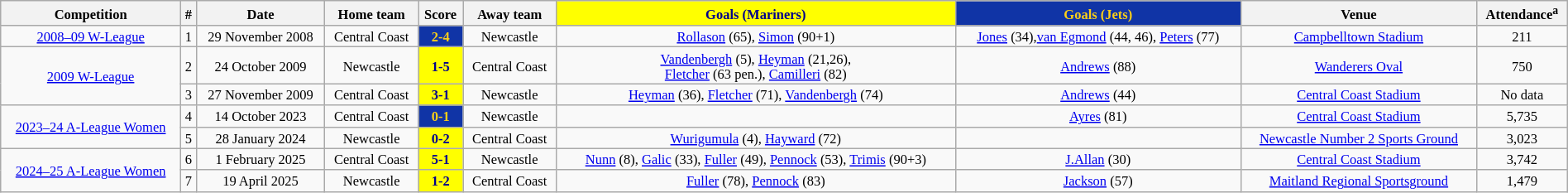<table class="wikitable" style="width:100%; margin:0 left; font-size: 11px; text-align:center">
<tr>
<th>Competition</th>
<th>#</th>
<th>Date</th>
<th>Home team</th>
<th>Score</th>
<th>Away team</th>
<th style="background:yellow;color:darkblue;">Goals (Mariners)</th>
<th style="background:#1034A6;color:#FDD017;">Goals (Jets)</th>
<th>Venue</th>
<th>Attendance<sup>a</sup></th>
</tr>
<tr>
<td><a href='#'>2008–09 W-League</a></td>
<td>1</td>
<td>29 November 2008</td>
<td>Central Coast</td>
<td style="background:#1034A6;color:#FDD017;"><strong>2-4</strong></td>
<td>Newcastle</td>
<td><a href='#'>Rollason</a> (65), <a href='#'>Simon</a> (90+1)</td>
<td><a href='#'>Jones</a> (34),<a href='#'>van Egmond</a> (44, 46), <a href='#'>Peters</a> (77)</td>
<td><a href='#'>Campbelltown Stadium</a></td>
<td>211</td>
</tr>
<tr>
<td rowspan="2"><a href='#'>2009 W-League</a></td>
<td>2</td>
<td>24 October 2009</td>
<td>Newcastle</td>
<td style="background:yellow;color:darkblue;"><strong>1-5</strong></td>
<td>Central Coast</td>
<td><a href='#'>Vandenbergh</a> (5), <a href='#'>Heyman</a> (21,26),<br><a href='#'>Fletcher</a> (63 pen.), <a href='#'>Camilleri</a> (82)</td>
<td><a href='#'>Andrews</a> (88)</td>
<td><a href='#'>Wanderers Oval</a></td>
<td>750</td>
</tr>
<tr>
<td>3</td>
<td>27 November 2009</td>
<td>Central Coast</td>
<td style="background:yellow;color:darkblue;"><strong>3-1</strong></td>
<td>Newcastle</td>
<td><a href='#'>Heyman</a> (36), <a href='#'>Fletcher</a> (71), <a href='#'>Vandenbergh</a> (74)</td>
<td><a href='#'>Andrews</a> (44)</td>
<td><a href='#'>Central Coast Stadium</a></td>
<td>No data</td>
</tr>
<tr>
<td rowspan="2"><a href='#'>2023–24 A-League Women</a></td>
<td>4</td>
<td>14 October 2023</td>
<td>Central Coast</td>
<td style="background:#1034A6;color:#FDD017;"><strong>0-1</strong></td>
<td>Newcastle</td>
<td></td>
<td><a href='#'>Ayres</a> (81)</td>
<td><a href='#'>Central Coast Stadium</a></td>
<td>5,735</td>
</tr>
<tr>
<td>5</td>
<td>28 January 2024</td>
<td>Newcastle</td>
<td style="background:yellow;color:darkblue;"><strong>0-2</strong></td>
<td>Central Coast</td>
<td><a href='#'>Wurigumula</a> (4), <a href='#'>Hayward</a> (72)</td>
<td></td>
<td><a href='#'>Newcastle Number 2 Sports Ground</a></td>
<td>3,023</td>
</tr>
<tr>
<td rowspan="2"><a href='#'>2024–25 A-League Women</a></td>
<td>6</td>
<td>1 February 2025</td>
<td>Central Coast</td>
<td style="background:yellow;color:darkblue;"><strong>5-1</strong></td>
<td>Newcastle</td>
<td><a href='#'>Nunn</a> (8), <a href='#'>Galic</a> (33), <a href='#'>Fuller</a> (49), <a href='#'>Pennock</a> (53), <a href='#'>Trimis</a> (90+3)</td>
<td><a href='#'>J.Allan</a> (30)</td>
<td><a href='#'>Central Coast Stadium</a></td>
<td>3,742</td>
</tr>
<tr>
<td>7</td>
<td>19 April 2025</td>
<td>Newcastle</td>
<td style="background:yellow;color:darkblue;"><strong>1-2</strong></td>
<td>Central Coast</td>
<td><a href='#'>Fuller</a> (78), <a href='#'>Pennock</a> (83)</td>
<td><a href='#'>Jackson</a> (57)</td>
<td><a href='#'>Maitland Regional Sportsground</a></td>
<td>1,479</td>
</tr>
</table>
